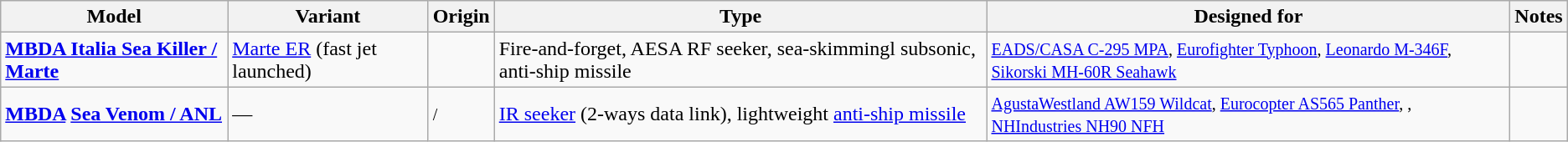<table class="wikitable sortable">
<tr>
<th>Model</th>
<th>Variant</th>
<th>Origin</th>
<th>Type</th>
<th>Designed for</th>
<th>Notes</th>
</tr>
<tr>
<td><strong><a href='#'>MBDA Italia Sea Killer / Marte</a></strong></td>
<td><a href='#'>Marte ER</a> (fast jet launched)</td>
<td><small></small></td>
<td>Fire-and-forget, AESA RF seeker, sea-skimmingl subsonic, anti-ship missile</td>
<td><small><a href='#'>EADS/CASA C-295 MPA</a>, <a href='#'>Eurofighter Typhoon</a>, <a href='#'>Leonardo M-346F</a>, <a href='#'>Sikorski MH-60R Seahawk</a></small></td>
<td></td>
</tr>
<tr>
<td><strong><a href='#'>MBDA</a> <a href='#'>Sea Venom / ANL</a></strong></td>
<td>—</td>
<td><small> / </small></td>
<td><a href='#'>IR seeker</a> (2-ways data link), lightweight <a href='#'>anti-ship missile</a></td>
<td><a href='#'><small>AgustaWestland AW159 Wildcat</small></a><small>, <a href='#'>Eurocopter AS565 Panther</a>, , <a href='#'>NHIndustries NH90 NFH</a></small></td>
<td></td>
</tr>
</table>
